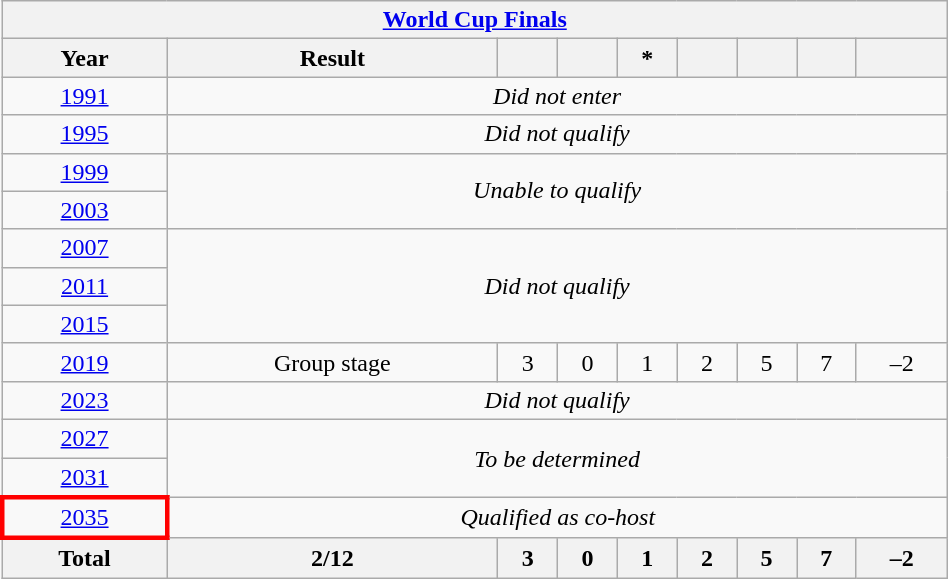<table class="wikitable" style="text-align: center; width:50%;">
<tr>
<th colspan=10><a href='#'>World Cup Finals</a></th>
</tr>
<tr>
<th>Year</th>
<th>Result</th>
<th></th>
<th></th>
<th>*</th>
<th></th>
<th></th>
<th></th>
<th></th>
</tr>
<tr>
<td><a href='#'>1991</a></td>
<td colspan=8><em>Did not enter</em></td>
</tr>
<tr>
<td><a href='#'>1995</a></td>
<td colspan=8><em>Did not qualify</em></td>
</tr>
<tr>
<td><a href='#'>1999</a></td>
<td colspan=8 rowspan=2><em>Unable to qualify</em></td>
</tr>
<tr>
<td><a href='#'>2003</a></td>
</tr>
<tr>
<td><a href='#'>2007</a></td>
<td colspan=8 rowspan=3><em>Did not qualify</em></td>
</tr>
<tr>
<td><a href='#'>2011</a></td>
</tr>
<tr>
<td><a href='#'>2015</a></td>
</tr>
<tr>
<td><a href='#'>2019</a></td>
<td>Group stage</td>
<td>3</td>
<td>0</td>
<td>1</td>
<td>2</td>
<td>5</td>
<td>7</td>
<td>–2</td>
</tr>
<tr>
<td><a href='#'>2023</a></td>
<td colspan=8><em>Did not qualify</em></td>
</tr>
<tr>
<td><a href='#'>2027</a></td>
<td colspan=8 rowspan=2><em>To be determined</em></td>
</tr>
<tr>
<td><a href='#'>2031</a></td>
</tr>
<tr>
<td style="border: 3px solid red"><a href='#'>2035</a></td>
<td colspan=8><em>Qualified as co-host</em></td>
</tr>
<tr>
<th>Total</th>
<th>2/12</th>
<th>3</th>
<th>0</th>
<th>1</th>
<th>2</th>
<th>5</th>
<th>7</th>
<th>–2</th>
</tr>
</table>
